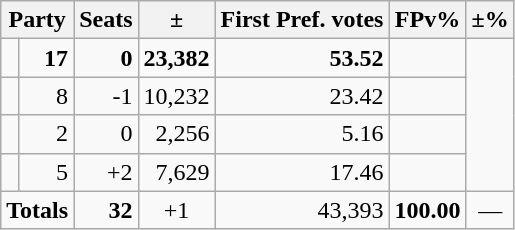<table class=wikitable>
<tr>
<th colspan=2 align=center>Party</th>
<th valign=top>Seats</th>
<th valign=top>±</th>
<th valign=top>First Pref. votes</th>
<th valign=top>FPv%</th>
<th valign=top>±%</th>
</tr>
<tr>
<td></td>
<td align=right><strong>17</strong></td>
<td align=right><strong>0</strong></td>
<td align=right><strong>23,382</strong></td>
<td align=right><strong>53.52</strong></td>
<td align=right></td>
</tr>
<tr>
<td></td>
<td align=right>8</td>
<td align=right>-1</td>
<td align=right>10,232</td>
<td align=right>23.42</td>
<td align=right></td>
</tr>
<tr>
<td></td>
<td align=right>2</td>
<td align=right>0</td>
<td align=right>2,256</td>
<td align=right>5.16</td>
<td align=right></td>
</tr>
<tr>
<td></td>
<td align=right>5</td>
<td align=right>+2</td>
<td align=right>7,629</td>
<td align=right>17.46</td>
<td align=right></td>
</tr>
<tr>
<td colspan=2 align=center><strong>Totals</strong></td>
<td align=right><strong>32</strong></td>
<td align=center>+1</td>
<td align=right>43,393</td>
<td align=center><strong>100.00</strong></td>
<td align=center>—</td>
</tr>
</table>
